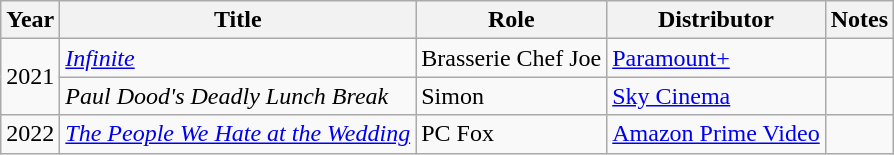<table class="wikitable sortable">
<tr>
<th>Year</th>
<th>Title</th>
<th>Role</th>
<th>Distributor</th>
<th class="unsortable">Notes</th>
</tr>
<tr>
<td rowspan=2>2021</td>
<td><em><a href='#'>Infinite</a></em></td>
<td>Brasserie Chef Joe</td>
<td><a href='#'>Paramount+</a></td>
<td></td>
</tr>
<tr>
<td><em>Paul Dood's Deadly Lunch Break</em></td>
<td>Simon</td>
<td><a href='#'>Sky Cinema</a></td>
<td></td>
</tr>
<tr>
<td>2022</td>
<td><em><a href='#'>The People We Hate at the Wedding</a></em></td>
<td>PC Fox</td>
<td><a href='#'>Amazon Prime Video</a></td>
<td></td>
</tr>
</table>
